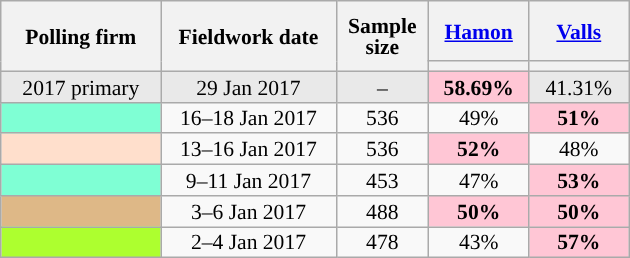<table class="wikitable sortable" style="text-align:center;font-size:90%;line-height:14px;">
<tr style="height:40px;">
<th style="width:100px;" rowspan="2">Polling firm</th>
<th style="width:110px;" rowspan="2">Fieldwork date</th>
<th style="width:55px;" rowspan="2">Sample<br>size</th>
<th class="unsortable" style="width:60px;"><a href='#'>Hamon</a><br></th>
<th class="unsortable" style="width:60px;"><a href='#'>Valls</a><br></th>
</tr>
<tr>
<th style="background:"></th>
<th style="background:"></th>
</tr>
<tr style="background:#E9E9E9;">
<td>2017 primary</td>
<td data-sort-value="2017-01-29">29 Jan 2017</td>
<td>–</td>
<td style="background:#FFC6D5;"><strong>58.69%</strong></td>
<td>41.31%</td>
</tr>
<tr>
<td style="background:aquamarine;"></td>
<td data-sort-value="2017-01-18">16–18 Jan 2017</td>
<td>536</td>
<td>49%</td>
<td style="background:#FFC6D5;"><strong>51%</strong></td>
</tr>
<tr>
<td style="background:#FFDFCC;"></td>
<td data-sort-value="2017-01-16">13–16 Jan 2017</td>
<td>536</td>
<td style="background:#FFC6D5;"><strong>52%</strong></td>
<td>48%</td>
</tr>
<tr>
<td style="background:aquamarine;"></td>
<td data-sort-value="2017-01-11">9–11 Jan 2017</td>
<td>453</td>
<td>47%</td>
<td style="background:#FFC6D5;"><strong>53%</strong></td>
</tr>
<tr>
<td style="background:burlywood;"></td>
<td data-sort-value="2017-01-06">3–6 Jan 2017</td>
<td>488</td>
<td style="background:#FFC6D5;"><strong>50%</strong></td>
<td style="background:#FFC6D5;"><strong>50%</strong></td>
</tr>
<tr>
<td style="background:GreenYellow;"> </td>
<td data-sort-value="2017-01-04">2–4 Jan 2017</td>
<td>478</td>
<td>43%</td>
<td style="background:#FFC6D5;"><strong>57%</strong></td>
</tr>
</table>
